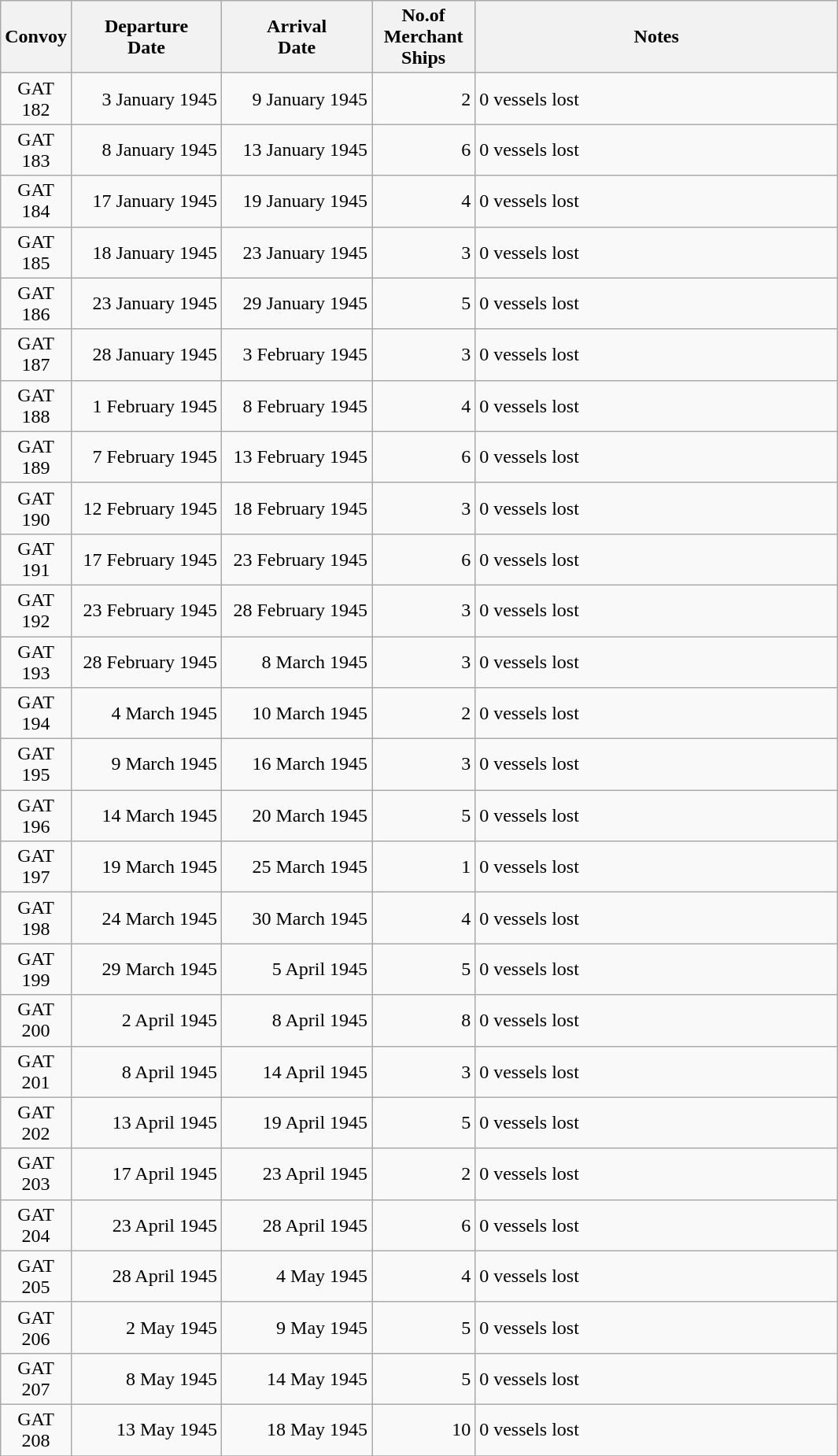<table class="wikitable sortable">
<tr>
<th scope="col" width="50px">Convoy</th>
<th scope="col" width="120px">Departure<br>Date</th>
<th scope="col" width="120px">Arrival<br>Date</th>
<th scope="col" width="80px">No.of Merchant Ships</th>
<th scope="col" width="300px">Notes</th>
</tr>
<tr>
<td align="center">GAT 182</td>
<td align="right">3 January 1945</td>
<td align="right">9 January 1945</td>
<td align="right">2</td>
<td align="left">0 vessels lost</td>
</tr>
<tr>
<td align="center">GAT 183</td>
<td align="right">8 January 1945</td>
<td align="right">13 January 1945</td>
<td align="right">6</td>
<td align="left">0 vessels lost</td>
</tr>
<tr>
<td align="center">GAT 184</td>
<td align="right">17 January 1945</td>
<td align="right">19 January 1945</td>
<td align="right">4</td>
<td align="left">0 vessels lost</td>
</tr>
<tr>
<td align="center">GAT 185</td>
<td align="right">18 January 1945</td>
<td align="right">23 January 1945</td>
<td align="right">3</td>
<td align="left">0 vessels lost</td>
</tr>
<tr>
<td align="center">GAT 186</td>
<td align="right">23 January 1945</td>
<td align="right">29 January 1945</td>
<td align="right">5</td>
<td align="left">0 vessels lost</td>
</tr>
<tr>
<td align="center">GAT 187</td>
<td align="right">28 January 1945</td>
<td align="right">3 February 1945</td>
<td align="right">3</td>
<td align="left">0 vessels lost</td>
</tr>
<tr>
<td align="center">GAT 188</td>
<td align="right">1 February 1945</td>
<td align="right">8 February 1945</td>
<td align="right">4</td>
<td align="left">0 vessels lost</td>
</tr>
<tr>
<td align="center">GAT 189</td>
<td align="right">7 February 1945</td>
<td align="right">13 February 1945</td>
<td align="right">6</td>
<td align="left">0 vessels lost</td>
</tr>
<tr>
<td align="center">GAT 190</td>
<td align="right">12 February 1945</td>
<td align="right">18 February 1945</td>
<td align="right">3</td>
<td align="left">0 vessels lost</td>
</tr>
<tr>
<td align="center">GAT 191</td>
<td align="right">17 February 1945</td>
<td align="right">23 February 1945</td>
<td align="right">6</td>
<td align="left">0 vessels lost</td>
</tr>
<tr>
<td align="center">GAT 192</td>
<td align="right">23 February 1945</td>
<td align="right">28 February 1945</td>
<td align="right">3</td>
<td align="left">0 vessels lost</td>
</tr>
<tr>
<td align="center">GAT 193</td>
<td align="right">28 February 1945</td>
<td align="right">8 March 1945</td>
<td align="right">3</td>
<td align="left">0 vessels lost</td>
</tr>
<tr>
<td align="center">GAT 194</td>
<td align="right">4 March 1945</td>
<td align="right">10 March 1945</td>
<td align="right">2</td>
<td align="left">0 vessels lost</td>
</tr>
<tr>
<td align="center">GAT 195</td>
<td align="right">9 March 1945</td>
<td align="right">16 March 1945</td>
<td align="right">3</td>
<td align="left">0 vessels lost</td>
</tr>
<tr>
<td align="center">GAT 196</td>
<td align="right">14 March 1945</td>
<td align="right">20 March 1945</td>
<td align="right">5</td>
<td align="left">0 vessels lost</td>
</tr>
<tr>
<td align="center">GAT 197</td>
<td align="right">19 March 1945</td>
<td align="right">25 March 1945</td>
<td align="right">1</td>
<td align="left">0 vessels lost</td>
</tr>
<tr>
<td align="center">GAT 198</td>
<td align="right">24 March 1945</td>
<td align="right">30 March 1945</td>
<td align="right">4</td>
<td align="left">0 vessels lost</td>
</tr>
<tr>
<td align="center">GAT 199</td>
<td align="right">29 March 1945</td>
<td align="right">5 April 1945</td>
<td align="right">5</td>
<td align="left">0 vessels lost</td>
</tr>
<tr>
<td align="center">GAT 200</td>
<td align="right">2 April 1945</td>
<td align="right">8 April 1945</td>
<td align="right">8</td>
<td align="left">0 vessels lost</td>
</tr>
<tr>
<td align="center">GAT 201</td>
<td align="right">8 April 1945</td>
<td align="right">14 April 1945</td>
<td align="right">3</td>
<td align="left">0 vessels lost</td>
</tr>
<tr>
<td align="center">GAT 202</td>
<td align="right">13 April 1945</td>
<td align="right">19 April 1945</td>
<td align="right">5</td>
<td align="left">0 vessels lost</td>
</tr>
<tr>
<td align="center">GAT 203</td>
<td align="right">17 April 1945</td>
<td align="right">23 April 1945</td>
<td align="right">2</td>
<td align="left">0 vessels lost</td>
</tr>
<tr>
<td align="center">GAT 204</td>
<td align="right">23 April 1945</td>
<td align="right">28 April 1945</td>
<td align="right">6</td>
<td align="left">0 vessels lost</td>
</tr>
<tr>
<td align="center">GAT 205</td>
<td align="right">28 April 1945</td>
<td align="right">4 May 1945</td>
<td align="right">4</td>
<td align="left">0 vessels lost</td>
</tr>
<tr>
<td align="center">GAT 206</td>
<td align="right">2 May 1945</td>
<td align="right">9 May 1945</td>
<td align="right">5</td>
<td align="left">0 vessels lost</td>
</tr>
<tr>
<td align="center">GAT 207</td>
<td align="right">8 May 1945</td>
<td align="right">14 May 1945</td>
<td align="right">5</td>
<td align="left">0 vessels lost</td>
</tr>
<tr>
<td align="center">GAT 208</td>
<td align="right">13 May 1945</td>
<td align="right">18 May 1945</td>
<td align="right">10</td>
<td align="left">0 vessels lost</td>
</tr>
<tr>
</tr>
</table>
